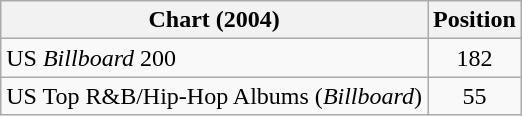<table class="wikitable sortable">
<tr>
<th>Chart (2004)</th>
<th>Position</th>
</tr>
<tr>
<td>US <em>Billboard</em> 200</td>
<td align="center">182</td>
</tr>
<tr>
<td>US Top R&B/Hip-Hop Albums (<em>Billboard</em>)</td>
<td align="center">55</td>
</tr>
</table>
